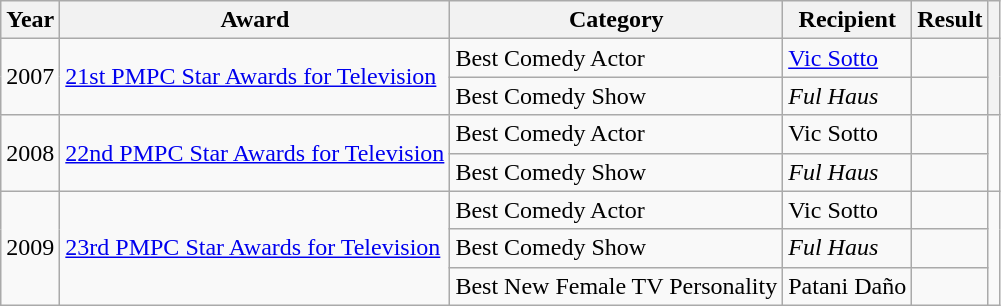<table class="wikitable">
<tr>
<th>Year</th>
<th>Award</th>
<th>Category</th>
<th>Recipient</th>
<th>Result</th>
<th></th>
</tr>
<tr>
<td rowspan=2>2007</td>
<td rowspan=2><a href='#'>21st PMPC Star Awards for Television</a></td>
<td>Best Comedy Actor</td>
<td><a href='#'>Vic Sotto</a></td>
<td></td>
<th rowspan=2></th>
</tr>
<tr>
<td>Best Comedy Show</td>
<td><em>Ful Haus</em></td>
<td></td>
</tr>
<tr>
<td rowspan=2>2008</td>
<td rowspan=2><a href='#'>22nd PMPC Star Awards for Television</a></td>
<td>Best Comedy Actor</td>
<td>Vic Sotto</td>
<td></td>
<td rowspan=2></td>
</tr>
<tr>
<td>Best Comedy Show</td>
<td><em>Ful Haus</em></td>
<td></td>
</tr>
<tr>
<td rowspan=3>2009</td>
<td rowspan=3><a href='#'>23rd PMPC Star Awards for Television</a></td>
<td>Best Comedy Actor</td>
<td>Vic Sotto</td>
<td></td>
<td rowspan=3></td>
</tr>
<tr>
<td>Best Comedy Show</td>
<td><em>Ful Haus</em></td>
<td></td>
</tr>
<tr>
<td>Best New Female TV Personality</td>
<td>Patani Daño</td>
<td></td>
</tr>
</table>
